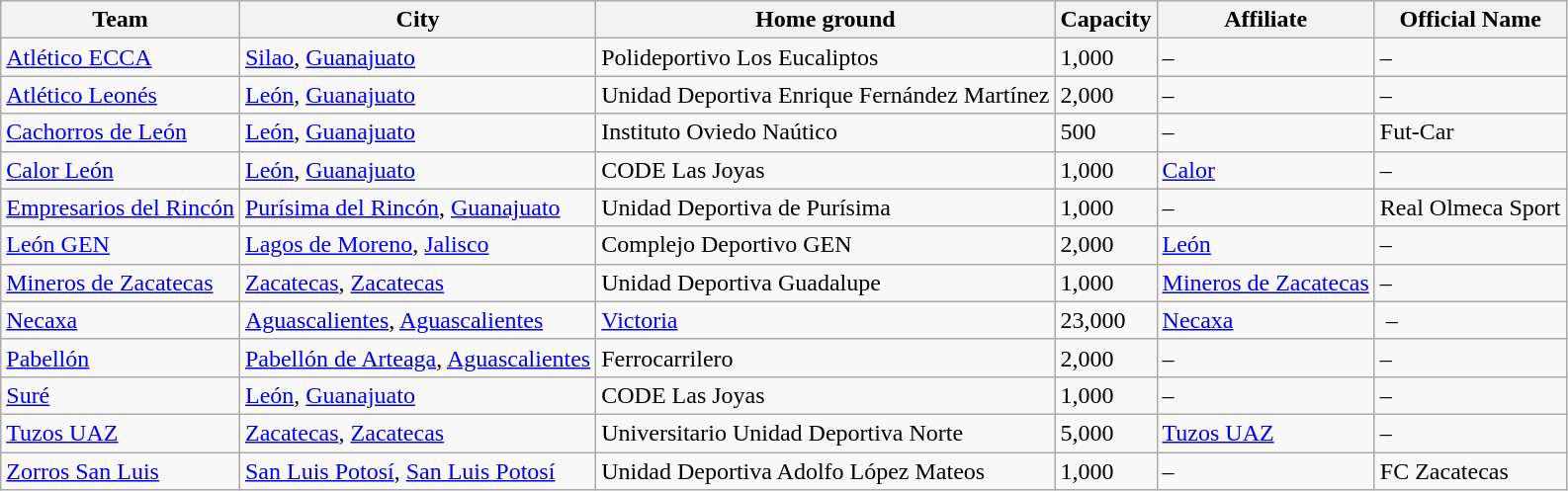<table class="wikitable sortable">
<tr>
<th>Team</th>
<th>City</th>
<th>Home ground</th>
<th>Capacity</th>
<th>Affiliate</th>
<th>Official Name</th>
</tr>
<tr>
<td><a href='#'>Atlético ECCA</a></td>
<td><a href='#'>Silao</a>, <a href='#'>Guanajuato</a></td>
<td>Polideportivo Los Eucaliptos</td>
<td>1,000</td>
<td>–</td>
<td>–</td>
</tr>
<tr>
<td><a href='#'>Atlético Leonés</a></td>
<td><a href='#'>León</a>, <a href='#'>Guanajuato</a></td>
<td>Unidad Deportiva Enrique Fernández Martínez</td>
<td>2,000</td>
<td>–</td>
<td>–</td>
</tr>
<tr>
<td><a href='#'>Cachorros de León</a></td>
<td><a href='#'>León</a>, <a href='#'>Guanajuato</a></td>
<td>Instituto Oviedo Naútico</td>
<td>500</td>
<td>–</td>
<td>Fut-Car</td>
</tr>
<tr>
<td><a href='#'>Calor León</a></td>
<td><a href='#'>León</a>, <a href='#'>Guanajuato</a></td>
<td>CODE Las Joyas</td>
<td>1,000</td>
<td><a href='#'>Calor</a></td>
<td>–</td>
</tr>
<tr>
<td><a href='#'>Empresarios del Rincón</a></td>
<td><a href='#'>Purísima del Rincón</a>, <a href='#'>Guanajuato</a></td>
<td>Unidad Deportiva de Purísima</td>
<td>1,000</td>
<td>–</td>
<td>Real Olmeca Sport</td>
</tr>
<tr>
<td><a href='#'>León GEN</a></td>
<td><a href='#'>Lagos de Moreno</a>, <a href='#'>Jalisco</a></td>
<td>Complejo Deportivo GEN</td>
<td>2,000</td>
<td><a href='#'>León</a></td>
<td>–</td>
</tr>
<tr>
<td><a href='#'>Mineros de Zacatecas</a></td>
<td><a href='#'>Zacatecas</a>, <a href='#'>Zacatecas</a></td>
<td>Unidad Deportiva Guadalupe</td>
<td>1,000</td>
<td><a href='#'>Mineros de Zacatecas</a></td>
<td>–</td>
</tr>
<tr>
<td><a href='#'>Necaxa</a></td>
<td><a href='#'>Aguascalientes</a>, <a href='#'>Aguascalientes</a></td>
<td><a href='#'>Victoria</a></td>
<td>23,000</td>
<td><a href='#'>Necaxa</a></td>
<td> –</td>
</tr>
<tr>
<td><a href='#'>Pabellón</a></td>
<td><a href='#'>Pabellón de Arteaga</a>, <a href='#'>Aguascalientes</a></td>
<td>Ferrocarrilero</td>
<td>2,000</td>
<td>–</td>
<td>–</td>
</tr>
<tr>
<td><a href='#'>Suré</a></td>
<td><a href='#'>León</a>, <a href='#'>Guanajuato</a></td>
<td>CODE Las Joyas</td>
<td>1,000</td>
<td>–</td>
<td>–</td>
</tr>
<tr>
<td><a href='#'>Tuzos UAZ</a></td>
<td><a href='#'>Zacatecas</a>, <a href='#'>Zacatecas</a></td>
<td>Universitario Unidad Deportiva Norte</td>
<td>5,000</td>
<td><a href='#'>Tuzos UAZ</a></td>
<td>–</td>
</tr>
<tr>
<td><a href='#'>Zorros San Luis</a></td>
<td><a href='#'>San Luis Potosí</a>, <a href='#'>San Luis Potosí</a></td>
<td>Unidad Deportiva Adolfo López Mateos</td>
<td>1,000</td>
<td>–</td>
<td>FC Zacatecas</td>
</tr>
</table>
